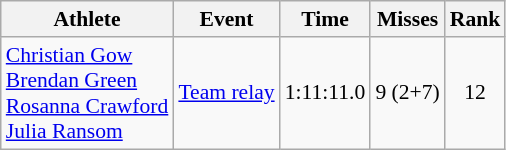<table class=wikitable style=font-size:90%>
<tr>
<th>Athlete</th>
<th>Event</th>
<th>Time</th>
<th>Misses</th>
<th>Rank</th>
</tr>
<tr align=center>
<td align=left><a href='#'>Christian Gow</a><br><a href='#'>Brendan Green</a><br><a href='#'>Rosanna Crawford</a><br><a href='#'>Julia Ransom</a></td>
<td align=left><a href='#'>Team relay</a></td>
<td>1:11:11.0</td>
<td>9 (2+7)</td>
<td>12</td>
</tr>
</table>
